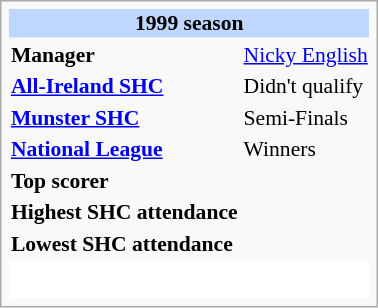<table class="infobox vevent" style="font-size: 90%;">
<tr>
<th style="background: #BFD7FF; text-align: center" colspan=3>1999 season</th>
</tr>
<tr>
<td><strong>Manager</strong></td>
<td colspan=2><a href='#'>Nicky English</a></td>
</tr>
<tr>
<td><strong><a href='#'>All-Ireland SHC</a></strong></td>
<td colspan=2>Didn't qualify</td>
</tr>
<tr>
<td><strong><a href='#'>Munster SHC</a></strong></td>
<td colspan=2>Semi-Finals</td>
</tr>
<tr>
<td><strong><a href='#'>National League</a></strong></td>
<td colspan=2>Winners</td>
</tr>
<tr>
<td><strong>Top scorer</strong></td>
<td colspan=2></td>
</tr>
<tr>
<td><strong>Highest SHC attendance</strong></td>
<td colspan=2></td>
</tr>
<tr>
<td><strong>Lowest SHC attendance</strong></td>
<td colspan=2></td>
</tr>
<tr>
<td class="toccolours" style="background: #FFFFFF;" colspan=3><br><table style="width:100%; text-align:center;">
<tr>
<td></td>
</tr>
</table>
</td>
</tr>
</table>
